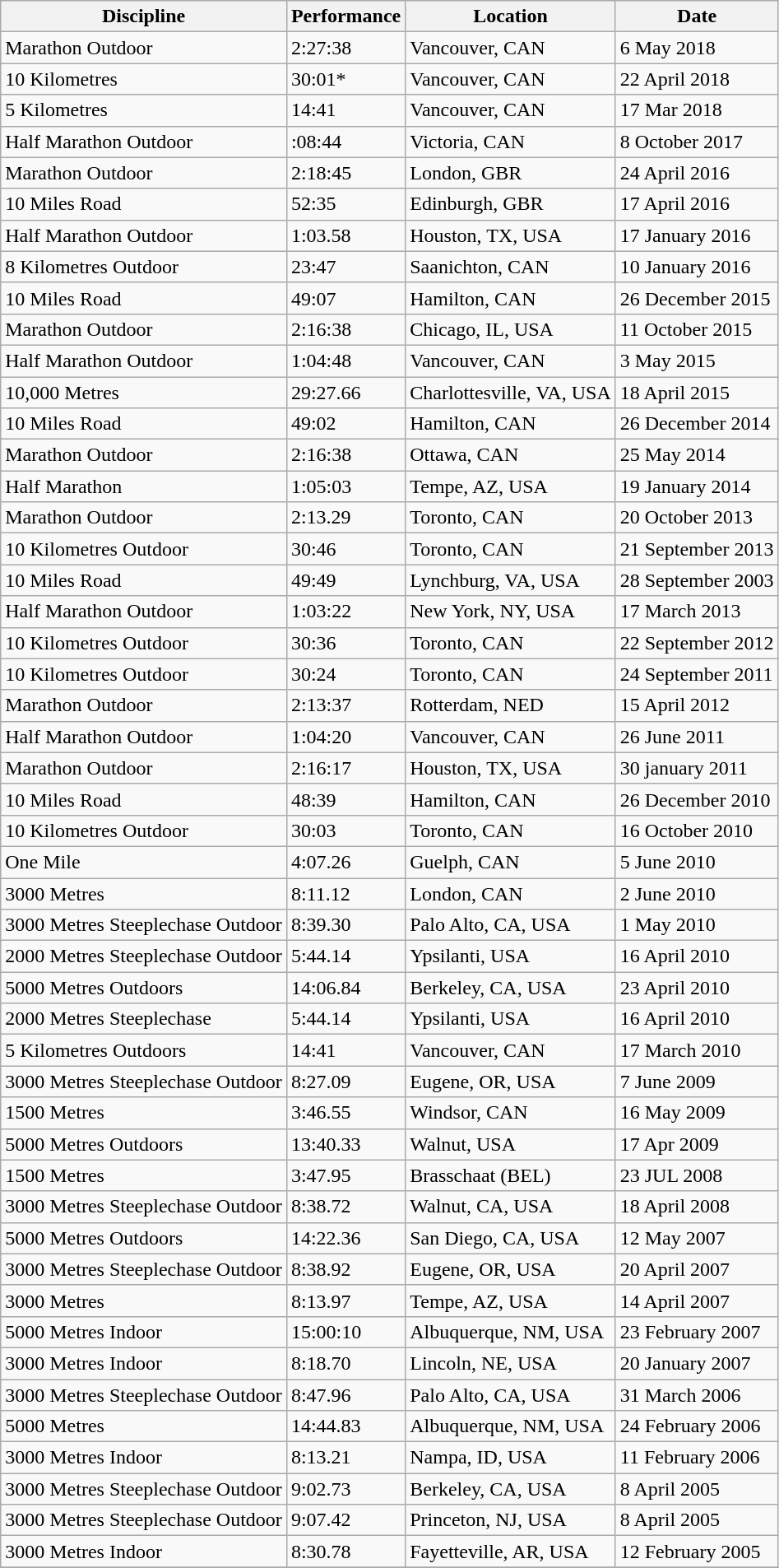<table class="wikitable">
<tr>
<th>Discipline</th>
<th>Performance</th>
<th>Location</th>
<th>Date</th>
</tr>
<tr>
<td>Marathon Outdoor</td>
<td>2:27:38</td>
<td>Vancouver, CAN</td>
<td>6 May 2018</td>
</tr>
<tr>
<td>10 Kilometres</td>
<td>30:01*</td>
<td>Vancouver, CAN</td>
<td>22 April 2018</td>
</tr>
<tr>
<td>5 Kilometres</td>
<td>14:41</td>
<td>Vancouver, CAN</td>
<td>17 Mar 2018</td>
</tr>
<tr>
<td>Half Marathon Outdoor</td>
<td>:08:44</td>
<td>Victoria, CAN</td>
<td>8 October 2017</td>
</tr>
<tr>
<td>Marathon Outdoor</td>
<td>2:18:45</td>
<td>London, GBR</td>
<td>24 April 2016</td>
</tr>
<tr>
<td>10 Miles Road</td>
<td>52:35</td>
<td>Edinburgh, GBR</td>
<td>17 April 2016</td>
</tr>
<tr>
<td>Half Marathon Outdoor</td>
<td>1:03.58</td>
<td>Houston, TX, USA</td>
<td>17 January 2016</td>
</tr>
<tr>
<td>8 Kilometres Outdoor</td>
<td>23:47</td>
<td>Saanichton, CAN</td>
<td>10 January 2016</td>
</tr>
<tr>
<td>10 Miles Road</td>
<td>49:07</td>
<td>Hamilton, CAN</td>
<td>26 December 2015</td>
</tr>
<tr>
<td>Marathon Outdoor</td>
<td>2:16:38</td>
<td>Chicago, IL, USA</td>
<td>11 October 2015</td>
</tr>
<tr>
<td>Half Marathon Outdoor</td>
<td>1:04:48</td>
<td>Vancouver, CAN</td>
<td>3 May 2015</td>
</tr>
<tr>
<td>10,000 Metres</td>
<td>29:27.66</td>
<td>Charlottesville, VA, USA</td>
<td>18 April 2015</td>
</tr>
<tr>
<td>10 Miles Road</td>
<td>49:02</td>
<td>Hamilton, CAN</td>
<td>26 December 2014</td>
</tr>
<tr>
<td>Marathon Outdoor</td>
<td>2:16:38</td>
<td>Ottawa, CAN</td>
<td>25 May 2014</td>
</tr>
<tr>
<td>Half Marathon</td>
<td>1:05:03</td>
<td>Tempe, AZ, USA</td>
<td>19 January 2014</td>
</tr>
<tr>
<td>Marathon Outdoor</td>
<td>2:13.29</td>
<td>Toronto, CAN</td>
<td>20 October 2013</td>
</tr>
<tr>
<td>10 Kilometres Outdoor</td>
<td>30:46</td>
<td>Toronto, CAN</td>
<td>21 September 2013</td>
</tr>
<tr>
<td>10 Miles Road</td>
<td>49:49</td>
<td>Lynchburg, VA, USA</td>
<td>28 September 2003</td>
</tr>
<tr>
<td>Half Marathon Outdoor</td>
<td>1:03:22</td>
<td>New York, NY, USA</td>
<td>17 March 2013</td>
</tr>
<tr>
<td>10 Kilometres Outdoor</td>
<td>30:36</td>
<td>Toronto, CAN</td>
<td>22 September 2012</td>
</tr>
<tr>
<td>10 Kilometres Outdoor</td>
<td>30:24</td>
<td>Toronto, CAN</td>
<td>24 September 2011</td>
</tr>
<tr>
<td>Marathon Outdoor</td>
<td>2:13:37</td>
<td>Rotterdam, NED</td>
<td>15 April 2012</td>
</tr>
<tr>
<td>Half Marathon Outdoor</td>
<td>1:04:20</td>
<td>Vancouver, CAN</td>
<td>26 June 2011</td>
</tr>
<tr>
<td>Marathon Outdoor</td>
<td>2:16:17</td>
<td>Houston, TX, USA</td>
<td>30 january 2011</td>
</tr>
<tr>
<td>10 Miles Road</td>
<td>48:39</td>
<td>Hamilton, CAN</td>
<td>26 December 2010</td>
</tr>
<tr>
<td>10 Kilometres Outdoor</td>
<td>30:03</td>
<td>Toronto, CAN</td>
<td>16 October 2010</td>
</tr>
<tr>
<td>One Mile</td>
<td>4:07.26</td>
<td>Guelph, CAN</td>
<td>5 June 2010</td>
</tr>
<tr>
<td>3000 Metres</td>
<td>8:11.12</td>
<td>London, CAN</td>
<td>2 June 2010</td>
</tr>
<tr>
<td>3000 Metres Steeplechase Outdoor</td>
<td>8:39.30</td>
<td>Palo Alto, CA, USA</td>
<td>1 May 2010</td>
</tr>
<tr>
<td>2000 Metres Steeplechase Outdoor</td>
<td>5:44.14</td>
<td>Ypsilanti, USA</td>
<td>16 April 2010</td>
</tr>
<tr>
<td>5000 Metres Outdoors</td>
<td>14:06.84</td>
<td>Berkeley, CA, USA</td>
<td>23 April 2010</td>
</tr>
<tr>
<td>2000 Metres Steeplechase</td>
<td>5:44.14</td>
<td>Ypsilanti, USA</td>
<td>16 April 2010</td>
</tr>
<tr>
<td>5 Kilometres Outdoors</td>
<td>14:41</td>
<td>Vancouver, CAN</td>
<td>17 March 2010</td>
</tr>
<tr>
<td>3000 Metres Steeplechase Outdoor</td>
<td>8:27.09</td>
<td>Eugene, OR, USA</td>
<td>7 June 2009</td>
</tr>
<tr>
<td>1500 Metres</td>
<td>3:46.55</td>
<td>Windsor, CAN</td>
<td>16 May 2009</td>
</tr>
<tr>
<td>5000 Metres Outdoors</td>
<td>13:40.33</td>
<td>Walnut, USA</td>
<td>17 Apr 2009</td>
</tr>
<tr>
<td>1500 Metres</td>
<td>3:47.95</td>
<td>Brasschaat (BEL)</td>
<td>23 JUL 2008</td>
</tr>
<tr>
<td>3000 Metres Steeplechase Outdoor</td>
<td>8:38.72</td>
<td>Walnut, CA, USA</td>
<td>18 April 2008</td>
</tr>
<tr>
<td>5000 Metres Outdoors</td>
<td>14:22.36</td>
<td>San Diego, CA, USA</td>
<td>12 May 2007</td>
</tr>
<tr>
<td>3000 Metres Steeplechase Outdoor</td>
<td>8:38.92</td>
<td>Eugene, OR, USA</td>
<td>20 April 2007</td>
</tr>
<tr>
<td>3000 Metres</td>
<td>8:13.97</td>
<td>Tempe, AZ, USA</td>
<td>14 April 2007</td>
</tr>
<tr>
<td>5000 Metres Indoor</td>
<td>15:00:10</td>
<td>Albuquerque, NM, USA</td>
<td>23 February 2007</td>
</tr>
<tr>
<td>3000 Metres Indoor</td>
<td>8:18.70</td>
<td>Lincoln, NE, USA</td>
<td>20 January 2007</td>
</tr>
<tr>
<td>3000 Metres Steeplechase Outdoor</td>
<td>8:47.96</td>
<td>Palo Alto, CA, USA</td>
<td>31 March 2006</td>
</tr>
<tr>
<td>5000 Metres</td>
<td>14:44.83</td>
<td>Albuquerque, NM, USA</td>
<td>24 February 2006</td>
</tr>
<tr>
<td>3000 Metres Indoor</td>
<td>8:13.21</td>
<td>Nampa, ID, USA</td>
<td>11 February 2006</td>
</tr>
<tr>
<td>3000 Metres Steeplechase Outdoor</td>
<td>9:02.73</td>
<td>Berkeley, CA, USA</td>
<td>8 April 2005</td>
</tr>
<tr>
<td>3000 Metres Steeplechase Outdoor</td>
<td>9:07.42</td>
<td>Princeton, NJ, USA</td>
<td>8 April 2005</td>
</tr>
<tr>
<td>3000 Metres Indoor</td>
<td>8:30.78</td>
<td>Fayetteville, AR, USA</td>
<td>12 February 2005</td>
</tr>
<tr>
</tr>
</table>
